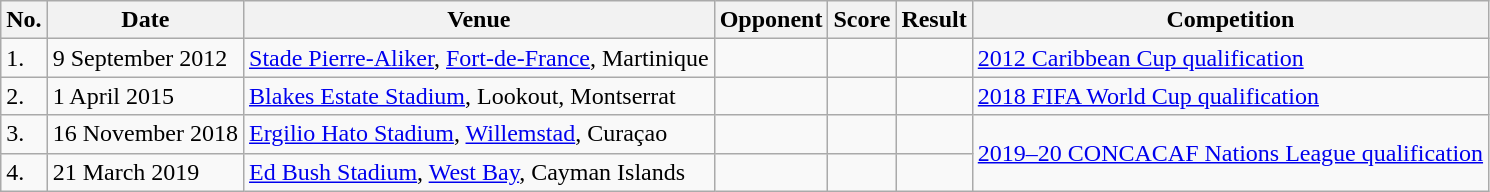<table class="wikitable" style="font-size:100%;">
<tr>
<th>No.</th>
<th>Date</th>
<th>Venue</th>
<th>Opponent</th>
<th>Score</th>
<th>Result</th>
<th>Competition</th>
</tr>
<tr>
<td>1.</td>
<td>9 September 2012</td>
<td><a href='#'>Stade Pierre-Aliker</a>, <a href='#'>Fort-de-France</a>, Martinique</td>
<td></td>
<td></td>
<td></td>
<td><a href='#'>2012 Caribbean Cup qualification</a></td>
</tr>
<tr>
<td>2.</td>
<td>1 April 2015</td>
<td><a href='#'>Blakes Estate Stadium</a>, Lookout, Montserrat</td>
<td></td>
<td></td>
<td></td>
<td><a href='#'>2018 FIFA World Cup qualification</a></td>
</tr>
<tr>
<td>3.</td>
<td>16 November 2018</td>
<td><a href='#'>Ergilio Hato Stadium</a>, <a href='#'>Willemstad</a>, Curaçao</td>
<td></td>
<td></td>
<td></td>
<td rowspan=2><a href='#'>2019–20 CONCACAF Nations League qualification</a></td>
</tr>
<tr>
<td>4.</td>
<td>21 March 2019</td>
<td><a href='#'>Ed Bush Stadium</a>, <a href='#'>West Bay</a>, Cayman Islands</td>
<td></td>
<td></td>
<td></td>
</tr>
</table>
